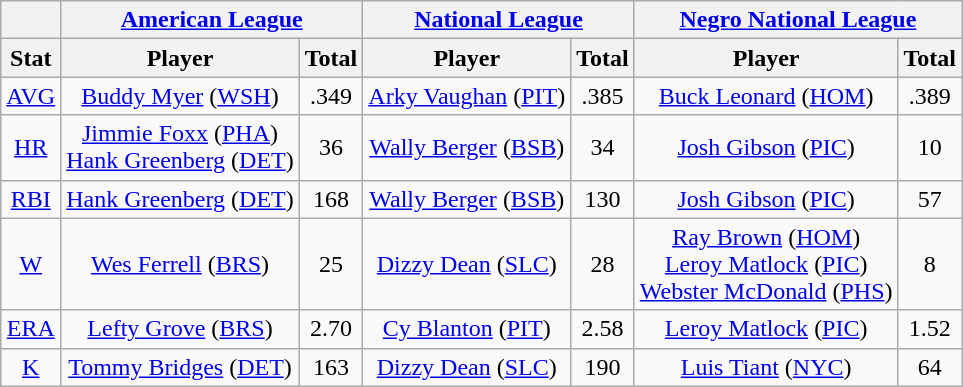<table class="wikitable" style="text-align:center;">
<tr>
<th></th>
<th colspan="2"><a href='#'>American League</a></th>
<th colspan="2"><a href='#'>National League</a></th>
<th colspan="2"><a href='#'>Negro National League</a></th>
</tr>
<tr>
<th>Stat</th>
<th>Player</th>
<th>Total</th>
<th>Player</th>
<th>Total</th>
<th>Player</th>
<th>Total</th>
</tr>
<tr>
<td><a href='#'>AVG</a></td>
<td><a href='#'>Buddy Myer</a> (<a href='#'>WSH</a>)</td>
<td>.349</td>
<td><a href='#'>Arky Vaughan</a> (<a href='#'>PIT</a>)</td>
<td>.385</td>
<td><a href='#'>Buck Leonard</a> (<a href='#'>HOM</a>)</td>
<td>.389</td>
</tr>
<tr>
<td><a href='#'>HR</a></td>
<td><a href='#'>Jimmie Foxx</a> (<a href='#'>PHA</a>)<br><a href='#'>Hank Greenberg</a> (<a href='#'>DET</a>)</td>
<td>36</td>
<td><a href='#'>Wally Berger</a> (<a href='#'>BSB</a>)</td>
<td>34</td>
<td><a href='#'>Josh Gibson</a> (<a href='#'>PIC</a>)</td>
<td>10</td>
</tr>
<tr>
<td><a href='#'>RBI</a></td>
<td><a href='#'>Hank Greenberg</a> (<a href='#'>DET</a>)</td>
<td>168</td>
<td><a href='#'>Wally Berger</a> (<a href='#'>BSB</a>)</td>
<td>130</td>
<td><a href='#'>Josh Gibson</a> (<a href='#'>PIC</a>)</td>
<td>57</td>
</tr>
<tr>
<td><a href='#'>W</a></td>
<td><a href='#'>Wes Ferrell</a> (<a href='#'>BRS</a>)</td>
<td>25</td>
<td><a href='#'>Dizzy Dean</a> (<a href='#'>SLC</a>)</td>
<td>28</td>
<td><a href='#'>Ray Brown</a> (<a href='#'>HOM</a>)<br><a href='#'>Leroy Matlock</a> (<a href='#'>PIC</a>)<br><a href='#'>Webster McDonald</a> (<a href='#'>PHS</a>)</td>
<td>8</td>
</tr>
<tr>
<td><a href='#'>ERA</a></td>
<td><a href='#'>Lefty Grove</a> (<a href='#'>BRS</a>)</td>
<td>2.70</td>
<td><a href='#'>Cy Blanton</a> (<a href='#'>PIT</a>)</td>
<td>2.58</td>
<td><a href='#'>Leroy Matlock</a> (<a href='#'>PIC</a>)</td>
<td>1.52</td>
</tr>
<tr>
<td><a href='#'>K</a></td>
<td><a href='#'>Tommy Bridges</a> (<a href='#'>DET</a>)</td>
<td>163</td>
<td><a href='#'>Dizzy Dean</a> (<a href='#'>SLC</a>)</td>
<td>190</td>
<td><a href='#'>Luis Tiant</a> (<a href='#'>NYC</a>)</td>
<td>64</td>
</tr>
</table>
